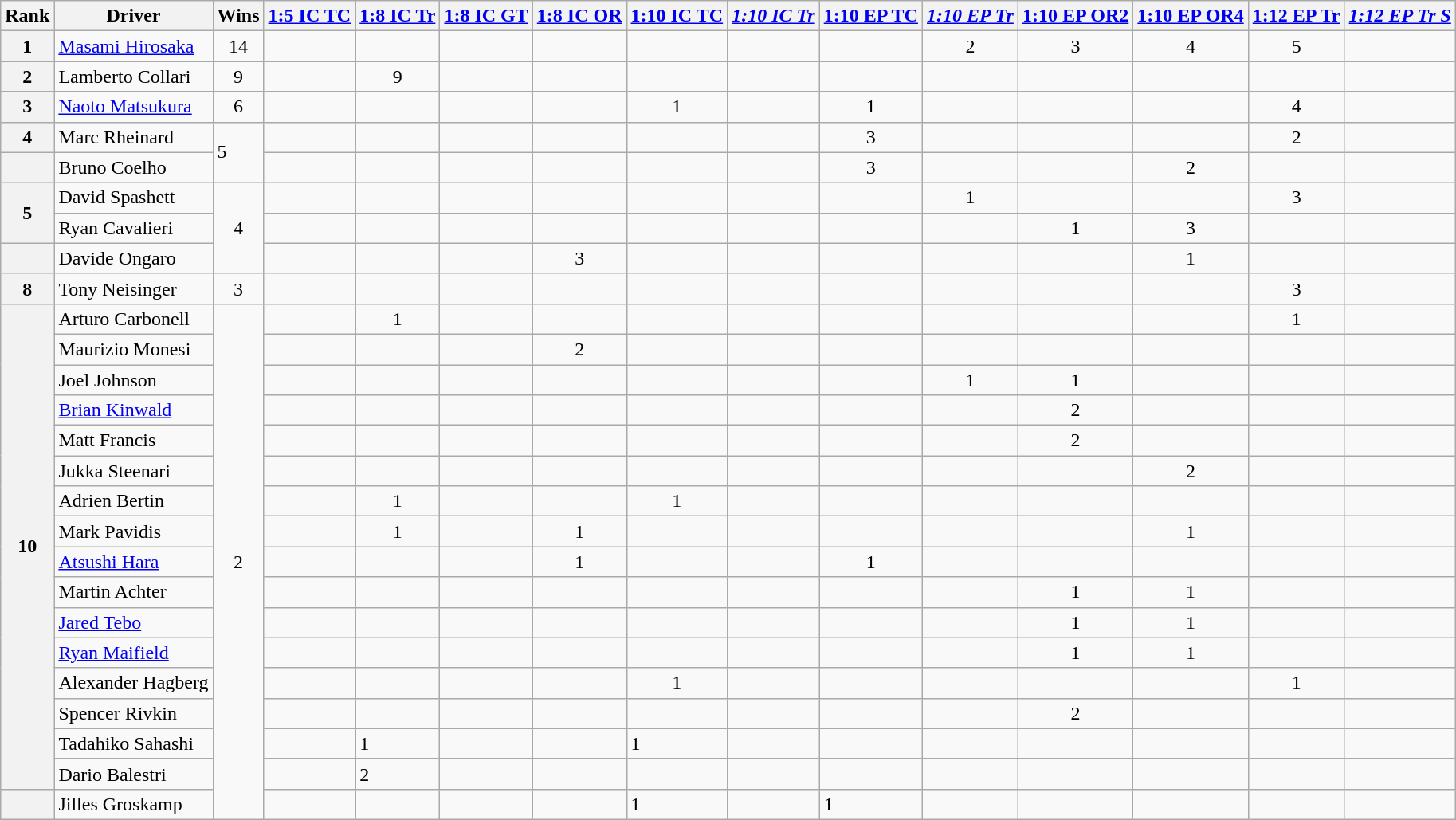<table class="wikitable">
<tr>
<th>Rank</th>
<th>Driver</th>
<th>Wins</th>
<th><a href='#'>1:5 IC TC</a></th>
<th><a href='#'>1:8 IC Tr</a></th>
<th><a href='#'>1:8 IC GT</a></th>
<th><a href='#'>1:8 IC OR</a></th>
<th><a href='#'>1:10 IC TC</a></th>
<th><a href='#'><em>1:10 IC Tr</em></a></th>
<th><a href='#'>1:10 EP TC</a></th>
<th><a href='#'><em>1:10 EP Tr</em></a></th>
<th><a href='#'>1:10 EP OR2</a></th>
<th><a href='#'>1:10 EP OR4</a></th>
<th><a href='#'>1:12 EP Tr</a></th>
<th><a href='#'><em>1:12 EP Tr S</em></a></th>
</tr>
<tr>
<th>1</th>
<td> <a href='#'>Masami Hirosaka</a></td>
<td style="text-align:center;">14</td>
<td style="text-align:center;"></td>
<td style="text-align:center;"></td>
<td></td>
<td style="text-align:center;"></td>
<td style="text-align:center;"></td>
<td style="text-align:center;"></td>
<td style="text-align:center;"></td>
<td style="text-align:center;">2</td>
<td style="text-align:center;">3</td>
<td style="text-align:center;">4</td>
<td style="text-align:center;">5</td>
<td></td>
</tr>
<tr>
<th>2</th>
<td> Lamberto Collari</td>
<td style="text-align:center;">9</td>
<td style="text-align:center;"></td>
<td style="text-align:center;">9</td>
<td></td>
<td style="text-align:center;"></td>
<td style="text-align:center;"></td>
<td style="text-align:center;"></td>
<td style="text-align:center;"></td>
<td style="text-align:center;"></td>
<td style="text-align:center;"></td>
<td style="text-align:center;"></td>
<td style="text-align:center;"></td>
<td></td>
</tr>
<tr>
<th rowspan="1">3</th>
<td> <a href='#'>Naoto Matsukura</a></td>
<td rowspan="1" style="text-align:center;">6</td>
<td style="text-align:center;"></td>
<td style="text-align:center;"></td>
<td></td>
<td style="text-align:center;"></td>
<td style="text-align:center;">1</td>
<td style="text-align:center;"></td>
<td style="text-align:center;">1</td>
<td style="text-align:center;"></td>
<td style="text-align:center;"></td>
<td style="text-align:center;"></td>
<td style="text-align:center;">4</td>
<td></td>
</tr>
<tr>
<th>4</th>
<td> Marc Rheinard</td>
<td rowspan="2">5</td>
<td style="text-align:center;"></td>
<td style="text-align:center;"></td>
<td></td>
<td style="text-align:center;"></td>
<td style="text-align:center;"></td>
<td style="text-align:center;"></td>
<td style="text-align:center;">3</td>
<td style="text-align:center;"></td>
<td style="text-align:center;"></td>
<td style="text-align:center;"></td>
<td style="text-align:center;">2</td>
<td></td>
</tr>
<tr>
<th></th>
<td> Bruno Coelho</td>
<td style="text-align: center;"></td>
<td style="text-align: center;"></td>
<td></td>
<td style="text-align: center;"></td>
<td style="text-align: center;"></td>
<td style="text-align: center;"></td>
<td style="text-align: center;">3</td>
<td style="text-align: center;"></td>
<td style="text-align: center;"></td>
<td style="text-align: center;">2</td>
<td style="text-align: center;"></td>
<td></td>
</tr>
<tr>
<th rowspan="2">5</th>
<td> David Spashett</td>
<td rowspan="3" style="text-align:center;">4</td>
<td style="text-align:center;"></td>
<td style="text-align:center;"></td>
<td></td>
<td style="text-align:center;"></td>
<td style="text-align:center;"></td>
<td style="text-align:center;"></td>
<td style="text-align:center;"></td>
<td style="text-align:center;">1</td>
<td style="text-align:center;"></td>
<td style="text-align:center;"></td>
<td style="text-align:center;">3</td>
<td></td>
</tr>
<tr>
<td> Ryan Cavalieri</td>
<td style="text-align:center;"></td>
<td style="text-align:center;"></td>
<td></td>
<td style="text-align:center;"></td>
<td style="text-align:center;"></td>
<td style="text-align:center;"></td>
<td style="text-align:center;"></td>
<td style="text-align:center;"></td>
<td style="text-align:center;">1</td>
<td style="text-align:center;">3</td>
<td style="text-align:center;"></td>
<td></td>
</tr>
<tr>
<th></th>
<td> Davide Ongaro</td>
<td style="text-align: center;"></td>
<td style="text-align: center;"></td>
<td></td>
<td style="text-align: center;">3</td>
<td style="text-align: center;"></td>
<td style="text-align: center;"></td>
<td style="text-align: center;"></td>
<td style="text-align: center;"></td>
<td style="text-align: center;"></td>
<td style="text-align: center;">1</td>
<td style="text-align: center;"></td>
<td></td>
</tr>
<tr>
<th>8</th>
<td> Tony Neisinger</td>
<td style="text-align:center;">3</td>
<td style="text-align:center;"></td>
<td style="text-align:center;"></td>
<td></td>
<td style="text-align:center;"></td>
<td style="text-align:center;"></td>
<td style="text-align:center;"></td>
<td style="text-align:center;"></td>
<td style="text-align:center;"></td>
<td style="text-align:center;"></td>
<td style="text-align:center;"></td>
<td style="text-align:center;">3</td>
<td></td>
</tr>
<tr>
<th rowspan="16">10</th>
<td> Arturo Carbonell</td>
<td rowspan="17" style="text-align:center;">2</td>
<td style="text-align:center;"></td>
<td style="text-align:center;">1</td>
<td></td>
<td style="text-align:center;"></td>
<td style="text-align:center;"></td>
<td style="text-align:center;"></td>
<td style="text-align:center;"></td>
<td style="text-align:center;"></td>
<td style="text-align:center;"></td>
<td style="text-align:center;"></td>
<td style="text-align:center;">1</td>
<td></td>
</tr>
<tr>
<td> Maurizio Monesi</td>
<td style="text-align:center;"></td>
<td style="text-align:center;"></td>
<td></td>
<td style="text-align:center;">2</td>
<td style="text-align:center;"></td>
<td style="text-align:center;"></td>
<td style="text-align:center;"></td>
<td style="text-align:center;"></td>
<td style="text-align:center;"></td>
<td style="text-align:center;"></td>
<td style="text-align:center;"></td>
<td></td>
</tr>
<tr>
<td> Joel Johnson</td>
<td style="text-align:center;"></td>
<td style="text-align:center;"></td>
<td></td>
<td style="text-align:center;"></td>
<td style="text-align:center;"></td>
<td style="text-align:center;"></td>
<td style="text-align:center;"></td>
<td style="text-align:center;">1</td>
<td style="text-align:center;">1</td>
<td style="text-align:center;"></td>
<td style="text-align:center;"></td>
<td></td>
</tr>
<tr>
<td> <a href='#'>Brian Kinwald</a></td>
<td style="text-align:center;"></td>
<td style="text-align:center;"></td>
<td></td>
<td style="text-align:center;"></td>
<td style="text-align:center;"></td>
<td style="text-align:center;"></td>
<td style="text-align:center;"></td>
<td style="text-align:center;"></td>
<td style="text-align:center;">2</td>
<td style="text-align:center;"></td>
<td style="text-align:center;"></td>
<td></td>
</tr>
<tr>
<td> Matt Francis</td>
<td style="text-align:center;"></td>
<td style="text-align:center;"></td>
<td></td>
<td style="text-align:center;"></td>
<td style="text-align:center;"></td>
<td style="text-align:center;"></td>
<td style="text-align:center;"></td>
<td style="text-align:center;"></td>
<td style="text-align:center;">2</td>
<td style="text-align:center;"></td>
<td style="text-align:center;"></td>
<td></td>
</tr>
<tr>
<td> Jukka Steenari</td>
<td style="text-align:center;"></td>
<td style="text-align:center;"></td>
<td></td>
<td style="text-align:center;"></td>
<td style="text-align:center;"></td>
<td style="text-align:center;"></td>
<td style="text-align:center;"></td>
<td style="text-align:center;"></td>
<td style="text-align:center;"></td>
<td style="text-align:center;">2</td>
<td style="text-align:center;"></td>
<td></td>
</tr>
<tr>
<td> Adrien Bertin</td>
<td style="text-align:center;"></td>
<td style="text-align:center;">1</td>
<td></td>
<td style="text-align:center;"></td>
<td style="text-align:center;">1</td>
<td style="text-align:center;"></td>
<td style="text-align:center;"></td>
<td style="text-align:center;"></td>
<td style="text-align:center;"></td>
<td style="text-align:center;"></td>
<td style="text-align:center;"></td>
<td></td>
</tr>
<tr>
<td> Mark Pavidis</td>
<td style="text-align:center;"></td>
<td style="text-align:center;">1</td>
<td></td>
<td style="text-align:center;">1</td>
<td style="text-align:center;"></td>
<td style="text-align:center;"></td>
<td style="text-align:center;"></td>
<td style="text-align:center;"></td>
<td style="text-align:center;"></td>
<td style="text-align:center;">1</td>
<td style="text-align:center;"></td>
<td></td>
</tr>
<tr>
<td> <a href='#'>Atsushi Hara</a></td>
<td style="text-align:center;"></td>
<td style="text-align:center;"></td>
<td></td>
<td style="text-align:center;">1</td>
<td style="text-align:center;"></td>
<td style="text-align:center;"></td>
<td style="text-align:center;">1</td>
<td style="text-align:center;"></td>
<td style="text-align:center;"></td>
<td style="text-align:center;"></td>
<td style="text-align:center;"></td>
<td></td>
</tr>
<tr>
<td> Martin Achter</td>
<td style="text-align:center;"></td>
<td style="text-align:center;"></td>
<td></td>
<td style="text-align:center;"></td>
<td style="text-align:center;"></td>
<td style="text-align:center;"></td>
<td style="text-align:center;"></td>
<td style="text-align:center;"></td>
<td style="text-align:center;">1</td>
<td style="text-align:center;">1</td>
<td style="text-align:center;"></td>
<td></td>
</tr>
<tr>
<td> <a href='#'>Jared Tebo</a></td>
<td style="text-align:center;"></td>
<td style="text-align:center;"></td>
<td></td>
<td style="text-align:center;"></td>
<td style="text-align:center;"></td>
<td style="text-align:center;"></td>
<td style="text-align:center;"></td>
<td style="text-align:center;"></td>
<td style="text-align:center;">1</td>
<td style="text-align:center;">1</td>
<td style="text-align:center;"></td>
<td></td>
</tr>
<tr>
<td> <a href='#'>Ryan Maifield</a></td>
<td style="text-align:center;"></td>
<td style="text-align:center;"></td>
<td></td>
<td style="text-align:center;"></td>
<td style="text-align:center;"></td>
<td style="text-align:center;"></td>
<td style="text-align:center;"></td>
<td style="text-align:center;"></td>
<td style="text-align:center;">1</td>
<td style="text-align:center;">1</td>
<td style="text-align:center;"></td>
<td></td>
</tr>
<tr>
<td> Alexander Hagberg</td>
<td style="text-align:center;"></td>
<td style="text-align:center;"></td>
<td></td>
<td style="text-align:center;"></td>
<td style="text-align:center;">1</td>
<td style="text-align:center;"></td>
<td style="text-align:center;"></td>
<td style="text-align:center;"></td>
<td style="text-align:center;"></td>
<td style="text-align:center;"></td>
<td style="text-align:center;">1</td>
<td></td>
</tr>
<tr>
<td> Spencer Rivkin</td>
<td style="text-align:center;"></td>
<td style="text-align:center;"></td>
<td></td>
<td style="text-align:center;"></td>
<td style="text-align:center;"></td>
<td style="text-align:center;"></td>
<td style="text-align:center;"></td>
<td style="text-align:center;"></td>
<td style="text-align:center;">2</td>
<td style="text-align:center;"></td>
<td style="text-align:center;"></td>
<td></td>
</tr>
<tr>
<td> Tadahiko Sahashi</td>
<td></td>
<td>1</td>
<td></td>
<td></td>
<td>1</td>
<td></td>
<td></td>
<td></td>
<td></td>
<td></td>
<td></td>
<td></td>
</tr>
<tr>
<td> Dario Balestri</td>
<td></td>
<td>2</td>
<td></td>
<td></td>
<td></td>
<td></td>
<td></td>
<td></td>
<td></td>
<td></td>
<td></td>
<td></td>
</tr>
<tr>
<th></th>
<td> Jilles Groskamp</td>
<td></td>
<td></td>
<td></td>
<td></td>
<td>1</td>
<td></td>
<td>1</td>
<td></td>
<td></td>
<td></td>
<td></td>
<td></td>
</tr>
</table>
